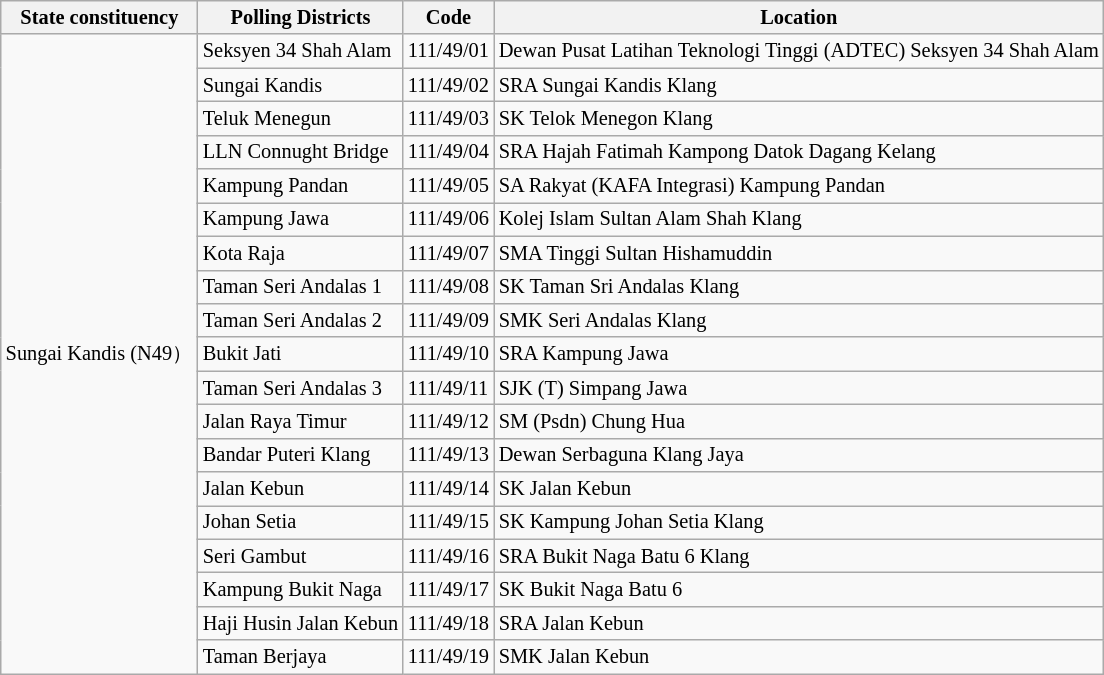<table class="wikitable sortable mw-collapsible" style="white-space:nowrap;font-size:85%">
<tr>
<th>State constituency</th>
<th>Polling Districts</th>
<th>Code</th>
<th>Location</th>
</tr>
<tr>
<td rowspan="19">Sungai Kandis (N49）</td>
<td>Seksyen 34 Shah Alam</td>
<td>111/49/01</td>
<td>Dewan Pusat Latihan Teknologi Tinggi (ADTEC) Seksyen 34 Shah Alam</td>
</tr>
<tr>
<td>Sungai Kandis</td>
<td>111/49/02</td>
<td>SRA Sungai Kandis Klang</td>
</tr>
<tr>
<td>Teluk Menegun</td>
<td>111/49/03</td>
<td>SK Telok Menegon Klang</td>
</tr>
<tr>
<td>LLN Connught Bridge</td>
<td>111/49/04</td>
<td>SRA Hajah Fatimah Kampong Datok Dagang Kelang</td>
</tr>
<tr>
<td>Kampung Pandan</td>
<td>111/49/05</td>
<td>SA Rakyat (KAFA Integrasi) Kampung Pandan</td>
</tr>
<tr>
<td>Kampung Jawa</td>
<td>111/49/06</td>
<td>Kolej Islam Sultan Alam Shah Klang</td>
</tr>
<tr>
<td>Kota Raja</td>
<td>111/49/07</td>
<td>SMA Tinggi Sultan Hishamuddin</td>
</tr>
<tr>
<td>Taman Seri Andalas 1</td>
<td>111/49/08</td>
<td>SK Taman Sri Andalas Klang</td>
</tr>
<tr>
<td>Taman Seri Andalas 2</td>
<td>111/49/09</td>
<td>SMK Seri Andalas Klang</td>
</tr>
<tr>
<td>Bukit Jati</td>
<td>111/49/10</td>
<td>SRA Kampung Jawa</td>
</tr>
<tr>
<td>Taman Seri Andalas 3</td>
<td>111/49/11</td>
<td>SJK (T) Simpang Jawa</td>
</tr>
<tr>
<td>Jalan Raya Timur</td>
<td>111/49/12</td>
<td>SM (Psdn) Chung Hua</td>
</tr>
<tr>
<td>Bandar Puteri Klang</td>
<td>111/49/13</td>
<td>Dewan Serbaguna Klang Jaya</td>
</tr>
<tr>
<td>Jalan Kebun</td>
<td>111/49/14</td>
<td>SK Jalan Kebun</td>
</tr>
<tr>
<td>Johan Setia</td>
<td>111/49/15</td>
<td>SK Kampung Johan Setia Klang</td>
</tr>
<tr>
<td>Seri Gambut</td>
<td>111/49/16</td>
<td>SRA Bukit Naga Batu 6 Klang</td>
</tr>
<tr>
<td>Kampung Bukit Naga</td>
<td>111/49/17</td>
<td>SK Bukit Naga Batu 6</td>
</tr>
<tr>
<td>Haji Husin Jalan Kebun</td>
<td>111/49/18</td>
<td>SRA Jalan Kebun</td>
</tr>
<tr>
<td>Taman Berjaya</td>
<td>111/49/19</td>
<td>SMK Jalan Kebun</td>
</tr>
</table>
